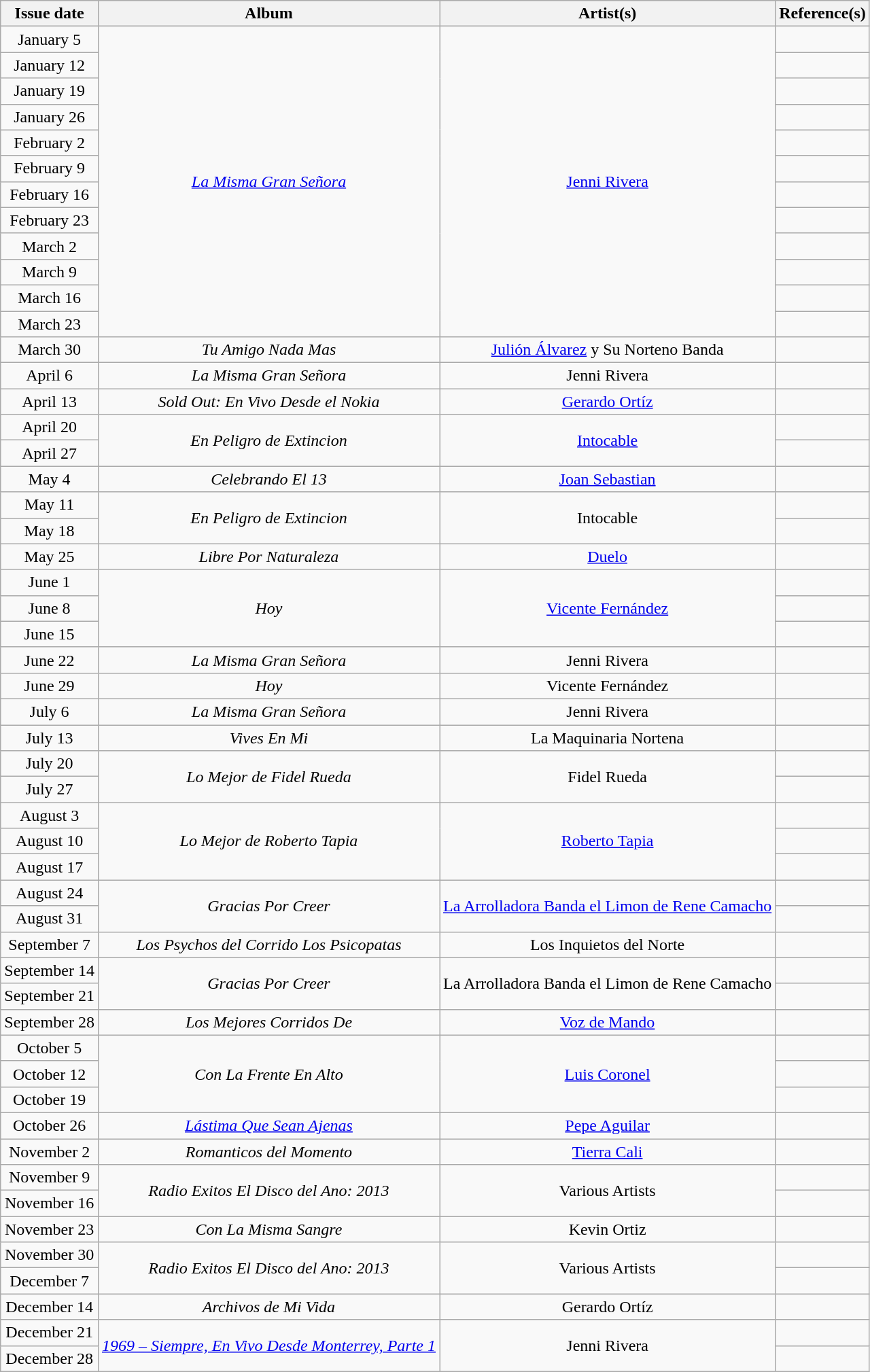<table class="wikitable" style="text-align: center">
<tr>
<th>Issue date</th>
<th>Album</th>
<th>Artist(s)</th>
<th class="unsortable">Reference(s)</th>
</tr>
<tr>
<td>January 5</td>
<td rowspan="12"><em><a href='#'>La Misma Gran Señora</a></em></td>
<td rowspan="12"><a href='#'>Jenni Rivera</a></td>
<td></td>
</tr>
<tr>
<td>January 12</td>
<td></td>
</tr>
<tr>
<td>January 19</td>
<td></td>
</tr>
<tr>
<td>January 26</td>
<td></td>
</tr>
<tr>
<td>February 2</td>
<td></td>
</tr>
<tr>
<td>February 9</td>
<td></td>
</tr>
<tr>
<td>February 16</td>
<td></td>
</tr>
<tr>
<td>February 23</td>
<td></td>
</tr>
<tr>
<td>March 2</td>
<td></td>
</tr>
<tr>
<td>March 9</td>
<td></td>
</tr>
<tr>
<td>March 16</td>
<td></td>
</tr>
<tr>
<td>March 23</td>
<td></td>
</tr>
<tr>
<td>March 30</td>
<td><em>Tu Amigo Nada Mas</em></td>
<td><a href='#'>Julión Álvarez</a> y Su Norteno Banda</td>
<td></td>
</tr>
<tr>
<td>April 6</td>
<td><em>La Misma Gran Señora</em></td>
<td>Jenni Rivera</td>
<td></td>
</tr>
<tr>
<td>April 13</td>
<td><em>Sold Out: En Vivo Desde el Nokia</em></td>
<td><a href='#'>Gerardo Ortíz</a></td>
<td></td>
</tr>
<tr>
<td>April 20</td>
<td rowspan="2"><em>En Peligro de Extincion</em></td>
<td rowspan="2"><a href='#'>Intocable</a></td>
<td></td>
</tr>
<tr>
<td>April 27</td>
<td></td>
</tr>
<tr>
<td>May 4</td>
<td><em>Celebrando El 13</em></td>
<td><a href='#'>Joan Sebastian</a></td>
<td></td>
</tr>
<tr>
<td>May 11</td>
<td rowspan="2"><em>En Peligro de Extincion</em></td>
<td rowspan="2">Intocable</td>
<td></td>
</tr>
<tr>
<td>May 18</td>
<td></td>
</tr>
<tr>
<td>May 25</td>
<td><em>Libre Por Naturaleza</em></td>
<td><a href='#'>Duelo</a></td>
<td></td>
</tr>
<tr>
<td>June 1</td>
<td rowspan="3"><em>Hoy</em></td>
<td rowspan="3"><a href='#'>Vicente Fernández</a></td>
<td></td>
</tr>
<tr>
<td>June 8</td>
<td></td>
</tr>
<tr>
<td>June 15</td>
<td></td>
</tr>
<tr>
<td>June 22</td>
<td><em>La Misma Gran Señora</em></td>
<td>Jenni Rivera</td>
<td></td>
</tr>
<tr>
<td>June 29</td>
<td><em>Hoy</em></td>
<td>Vicente Fernández</td>
<td></td>
</tr>
<tr>
<td>July 6</td>
<td><em>La Misma Gran Señora</em></td>
<td>Jenni Rivera</td>
<td></td>
</tr>
<tr>
<td>July 13</td>
<td><em>Vives En Mi</em></td>
<td>La Maquinaria Nortena</td>
<td></td>
</tr>
<tr>
<td>July 20</td>
<td rowspan="2"><em>Lo Mejor de Fidel Rueda</em></td>
<td rowspan="2">Fidel Rueda</td>
<td></td>
</tr>
<tr>
<td>July 27</td>
<td></td>
</tr>
<tr>
<td>August 3</td>
<td rowspan="3"><em>Lo Mejor de Roberto Tapia</em></td>
<td rowspan="3"><a href='#'>Roberto Tapia</a></td>
<td></td>
</tr>
<tr>
<td>August 10</td>
<td></td>
</tr>
<tr>
<td>August 17</td>
<td></td>
</tr>
<tr>
<td>August 24</td>
<td rowspan="2"><em>Gracias Por Creer</em></td>
<td rowspan="2"><a href='#'>La Arrolladora Banda el Limon de Rene Camacho</a></td>
<td></td>
</tr>
<tr>
<td>August 31</td>
<td></td>
</tr>
<tr>
<td>September 7</td>
<td><em>Los Psychos del Corrido Los Psicopatas</em></td>
<td>Los Inquietos del Norte</td>
<td></td>
</tr>
<tr>
<td>September 14</td>
<td rowspan="2"><em>Gracias Por Creer</em></td>
<td rowspan="2">La Arrolladora Banda el Limon de Rene Camacho</td>
<td></td>
</tr>
<tr>
<td>September 21</td>
<td></td>
</tr>
<tr>
<td>September 28</td>
<td><em>Los Mejores Corridos De</em></td>
<td><a href='#'>Voz de Mando</a></td>
<td></td>
</tr>
<tr>
<td>October 5</td>
<td rowspan="3"><em>Con La Frente En Alto</em></td>
<td rowspan="3"><a href='#'>Luis Coronel</a></td>
<td></td>
</tr>
<tr>
<td>October 12</td>
<td></td>
</tr>
<tr>
<td>October 19</td>
<td></td>
</tr>
<tr>
<td>October 26</td>
<td><em><a href='#'>Lástima Que Sean Ajenas</a></em></td>
<td><a href='#'>Pepe Aguilar</a></td>
<td></td>
</tr>
<tr>
<td>November 2</td>
<td><em>Romanticos del Momento</em></td>
<td><a href='#'>Tierra Cali</a></td>
<td></td>
</tr>
<tr>
<td>November 9</td>
<td rowspan="2"><em>Radio Exitos El Disco del Ano: 2013</em></td>
<td rowspan="2">Various Artists</td>
<td></td>
</tr>
<tr>
<td>November 16</td>
<td></td>
</tr>
<tr>
<td>November 23</td>
<td><em>Con La Misma Sangre</em></td>
<td>Kevin Ortiz</td>
<td></td>
</tr>
<tr>
<td>November 30</td>
<td rowspan="2"><em>Radio Exitos El Disco del Ano: 2013</em></td>
<td rowspan="2">Various Artists</td>
<td></td>
</tr>
<tr>
<td>December 7</td>
<td></td>
</tr>
<tr>
<td>December 14</td>
<td><em>Archivos de Mi Vida</em></td>
<td>Gerardo Ortíz</td>
<td></td>
</tr>
<tr>
<td>December 21</td>
<td rowspan="2"><em><a href='#'>1969 – Siempre, En Vivo Desde Monterrey, Parte 1</a></em></td>
<td rowspan="2">Jenni Rivera</td>
<td></td>
</tr>
<tr>
<td>December 28</td>
<td></td>
</tr>
</table>
